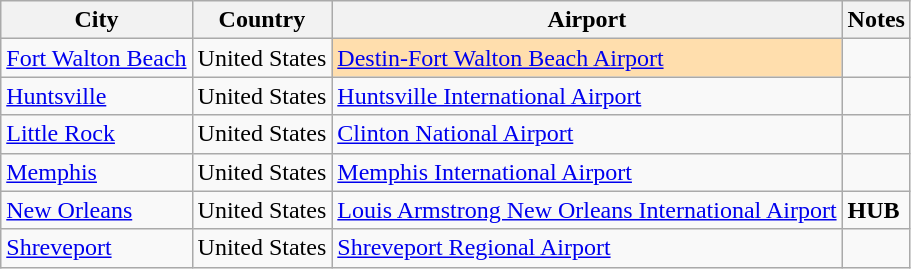<table class="wikitable sortable">
<tr>
<th>City</th>
<th>Country</th>
<th>Airport</th>
<th>Notes</th>
</tr>
<tr>
<td><a href='#'>Fort Walton Beach</a></td>
<td>United States</td>
<td style="background:#ffdead;"><a href='#'>Destin-Fort Walton Beach Airport</a></td>
<td></td>
</tr>
<tr>
<td><a href='#'>Huntsville</a></td>
<td>United States</td>
<td><a href='#'>Huntsville International Airport</a></td>
<td></td>
</tr>
<tr>
<td><a href='#'>Little Rock</a></td>
<td>United States</td>
<td><a href='#'>Clinton National Airport</a></td>
<td></td>
</tr>
<tr>
<td><a href='#'>Memphis</a></td>
<td>United States</td>
<td><a href='#'>Memphis International Airport</a></td>
<td></td>
</tr>
<tr>
<td><a href='#'>New Orleans</a></td>
<td>United States</td>
<td><a href='#'>Louis Armstrong New Orleans International Airport</a></td>
<td><strong>HUB</strong></td>
</tr>
<tr>
<td><a href='#'>Shreveport</a></td>
<td>United States</td>
<td><a href='#'>Shreveport Regional Airport</a></td>
<td></td>
</tr>
</table>
